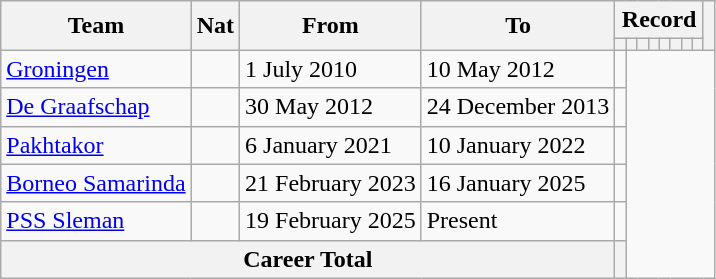<table class="wikitable" style="text-align: center">
<tr>
<th rowspan="2">Team</th>
<th rowspan="2">Nat</th>
<th rowspan="2">From</th>
<th rowspan="2">To</th>
<th colspan="8">Record</th>
<th rowspan="2"></th>
</tr>
<tr>
<th></th>
<th></th>
<th></th>
<th></th>
<th></th>
<th></th>
<th></th>
<th></th>
</tr>
<tr>
<td align=left><a href='#'>Groningen</a></td>
<td></td>
<td align=left>1 July 2010</td>
<td align=left>10 May 2012<br></td>
<td></td>
</tr>
<tr>
<td align=left><a href='#'>De Graafschap</a></td>
<td></td>
<td align=left>30 May 2012</td>
<td align=left>24 December 2013<br></td>
<td></td>
</tr>
<tr>
<td align=left><a href='#'>Pakhtakor</a></td>
<td></td>
<td align=left>6 January 2021</td>
<td align=left>10 January 2022<br></td>
<td></td>
</tr>
<tr>
<td align=left><a href='#'>Borneo Samarinda</a></td>
<td></td>
<td align=left>21 February 2023</td>
<td align=left>16 January 2025<br></td>
<td></td>
</tr>
<tr>
<td align=left><a href='#'>PSS Sleman</a></td>
<td></td>
<td align=left>19 February 2025</td>
<td align=left>Present<br></td>
<td></td>
</tr>
<tr>
<th colspan="4">Career Total<br></th>
<th></th>
</tr>
</table>
